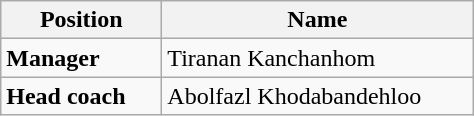<table class="wikitable">
<tr>
<th width=100>Position</th>
<th>Name</th>
</tr>
<tr>
<td><strong>Manager</strong></td>
<td>Tiranan Kanchanhom</td>
</tr>
<tr>
<td><strong>Head coach</strong></td>
<td width=200>Abolfazl Khodabandehloo</td>
</tr>
</table>
